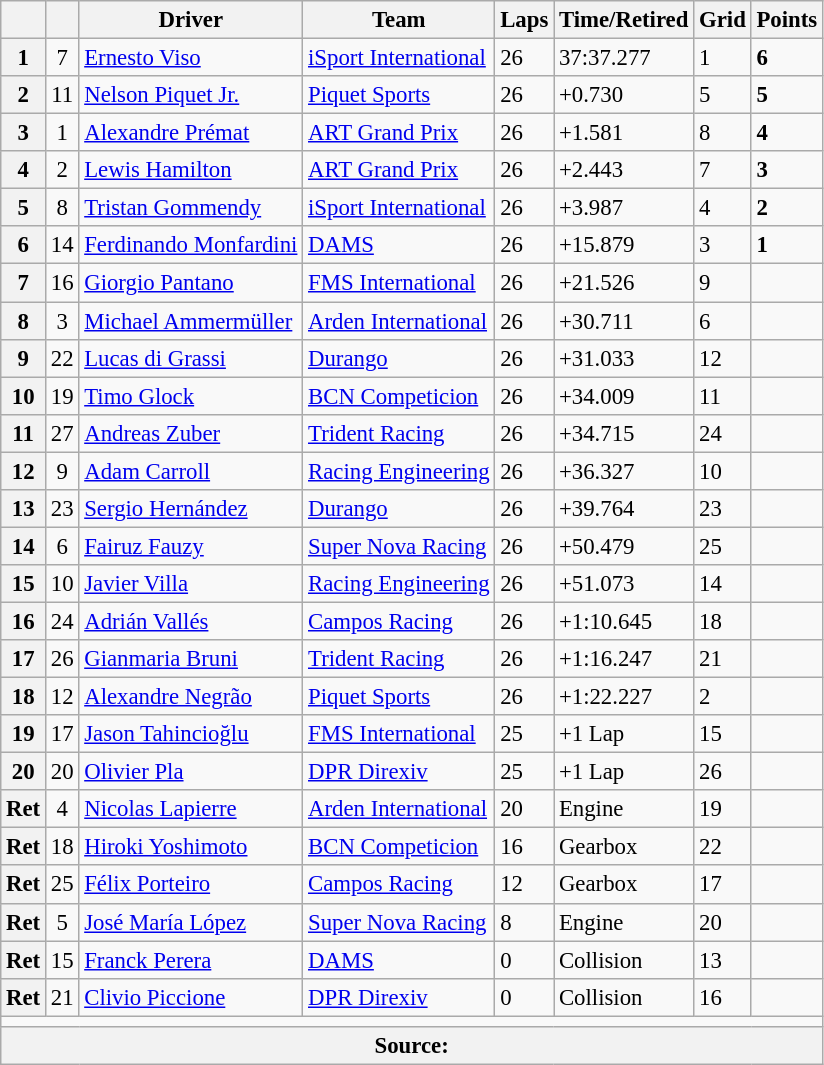<table class="wikitable" style="font-size:95%">
<tr>
<th></th>
<th></th>
<th>Driver</th>
<th>Team</th>
<th>Laps</th>
<th>Time/Retired</th>
<th>Grid</th>
<th>Points</th>
</tr>
<tr>
<th>1</th>
<td align="center">7</td>
<td> <a href='#'>Ernesto Viso</a></td>
<td><a href='#'>iSport International</a></td>
<td>26</td>
<td>37:37.277</td>
<td>1</td>
<td><strong>6</strong></td>
</tr>
<tr>
<th>2</th>
<td align="center">11</td>
<td> <a href='#'>Nelson Piquet Jr.</a></td>
<td><a href='#'>Piquet Sports</a></td>
<td>26</td>
<td>+0.730</td>
<td>5</td>
<td><strong>5</strong></td>
</tr>
<tr>
<th>3</th>
<td align="center">1</td>
<td> <a href='#'>Alexandre Prémat</a></td>
<td><a href='#'>ART Grand Prix</a></td>
<td>26</td>
<td>+1.581</td>
<td>8</td>
<td><strong>4</strong></td>
</tr>
<tr>
<th>4</th>
<td align="center">2</td>
<td> <a href='#'>Lewis Hamilton</a></td>
<td><a href='#'>ART Grand Prix</a></td>
<td>26</td>
<td>+2.443</td>
<td>7</td>
<td><strong>3</strong></td>
</tr>
<tr>
<th>5</th>
<td align="center">8</td>
<td> <a href='#'>Tristan Gommendy</a></td>
<td><a href='#'>iSport International</a></td>
<td>26</td>
<td>+3.987</td>
<td>4</td>
<td><strong>2</strong></td>
</tr>
<tr>
<th>6</th>
<td align="center">14</td>
<td> <a href='#'>Ferdinando Monfardini</a></td>
<td><a href='#'>DAMS</a></td>
<td>26</td>
<td>+15.879</td>
<td>3</td>
<td><strong>1</strong></td>
</tr>
<tr>
<th>7</th>
<td align="center">16</td>
<td> <a href='#'>Giorgio Pantano</a></td>
<td><a href='#'>FMS International</a></td>
<td>26</td>
<td>+21.526</td>
<td>9</td>
<td></td>
</tr>
<tr>
<th>8</th>
<td align="center">3</td>
<td> <a href='#'>Michael Ammermüller</a></td>
<td><a href='#'>Arden International</a></td>
<td>26</td>
<td>+30.711</td>
<td>6</td>
<td></td>
</tr>
<tr>
<th>9</th>
<td align="center">22</td>
<td> <a href='#'>Lucas di Grassi</a></td>
<td><a href='#'>Durango</a></td>
<td>26</td>
<td>+31.033</td>
<td>12</td>
<td></td>
</tr>
<tr>
<th>10</th>
<td align="center">19</td>
<td> <a href='#'>Timo Glock</a></td>
<td><a href='#'>BCN Competicion</a></td>
<td>26</td>
<td>+34.009</td>
<td>11</td>
<td></td>
</tr>
<tr>
<th>11</th>
<td align="center">27</td>
<td> <a href='#'>Andreas Zuber</a></td>
<td><a href='#'>Trident Racing</a></td>
<td>26</td>
<td>+34.715</td>
<td>24</td>
<td></td>
</tr>
<tr>
<th>12</th>
<td align="center">9</td>
<td> <a href='#'>Adam Carroll</a></td>
<td><a href='#'>Racing Engineering</a></td>
<td>26</td>
<td>+36.327</td>
<td>10</td>
<td></td>
</tr>
<tr>
<th>13</th>
<td align="center">23</td>
<td> <a href='#'>Sergio Hernández</a></td>
<td><a href='#'>Durango</a></td>
<td>26</td>
<td>+39.764</td>
<td>23</td>
<td></td>
</tr>
<tr>
<th>14</th>
<td align="center">6</td>
<td> <a href='#'>Fairuz Fauzy</a></td>
<td><a href='#'>Super Nova Racing</a></td>
<td>26</td>
<td>+50.479</td>
<td>25</td>
<td></td>
</tr>
<tr>
<th>15</th>
<td align="center">10</td>
<td> <a href='#'>Javier Villa</a></td>
<td><a href='#'>Racing Engineering</a></td>
<td>26</td>
<td>+51.073</td>
<td>14</td>
<td></td>
</tr>
<tr>
<th>16</th>
<td align="center">24</td>
<td> <a href='#'>Adrián Vallés</a></td>
<td><a href='#'>Campos Racing</a></td>
<td>26</td>
<td>+1:10.645</td>
<td>18</td>
<td></td>
</tr>
<tr>
<th>17</th>
<td align="center">26</td>
<td> <a href='#'>Gianmaria Bruni</a></td>
<td><a href='#'>Trident Racing</a></td>
<td>26</td>
<td>+1:16.247</td>
<td>21</td>
<td><strong></strong></td>
</tr>
<tr>
<th>18</th>
<td align="center">12</td>
<td> <a href='#'>Alexandre Negrão</a></td>
<td><a href='#'>Piquet Sports</a></td>
<td>26</td>
<td>+1:22.227</td>
<td>2</td>
<td></td>
</tr>
<tr>
<th>19</th>
<td align="center">17</td>
<td> <a href='#'>Jason Tahincioğlu</a></td>
<td><a href='#'>FMS International</a></td>
<td>25</td>
<td>+1 Lap</td>
<td>15</td>
<td></td>
</tr>
<tr>
<th>20</th>
<td align="center">20</td>
<td> <a href='#'>Olivier Pla</a></td>
<td><a href='#'>DPR Direxiv</a></td>
<td>25</td>
<td>+1 Lap</td>
<td>26</td>
<td></td>
</tr>
<tr>
<th>Ret</th>
<td align="center">4</td>
<td> <a href='#'>Nicolas Lapierre</a></td>
<td><a href='#'>Arden International</a></td>
<td>20</td>
<td>Engine</td>
<td>19</td>
<td></td>
</tr>
<tr>
<th>Ret</th>
<td align="center">18</td>
<td> <a href='#'>Hiroki Yoshimoto</a></td>
<td><a href='#'>BCN Competicion</a></td>
<td>16</td>
<td>Gearbox</td>
<td>22</td>
<td></td>
</tr>
<tr>
<th>Ret</th>
<td align="center">25</td>
<td> <a href='#'>Félix Porteiro</a></td>
<td><a href='#'>Campos Racing</a></td>
<td>12</td>
<td>Gearbox</td>
<td>17</td>
<td></td>
</tr>
<tr>
<th>Ret</th>
<td align="center">5</td>
<td> <a href='#'>José María López</a></td>
<td><a href='#'>Super Nova Racing</a></td>
<td>8</td>
<td>Engine</td>
<td>20</td>
<td></td>
</tr>
<tr>
<th>Ret</th>
<td align="center">15</td>
<td> <a href='#'>Franck Perera</a></td>
<td><a href='#'>DAMS</a></td>
<td>0</td>
<td>Collision</td>
<td>13</td>
<td></td>
</tr>
<tr>
<th>Ret</th>
<td align="center">21</td>
<td> <a href='#'>Clivio Piccione</a></td>
<td><a href='#'>DPR Direxiv</a></td>
<td>0</td>
<td>Collision</td>
<td>16</td>
<td></td>
</tr>
<tr>
<td colspan=8></td>
</tr>
<tr>
<th colspan=8>Source:</th>
</tr>
</table>
